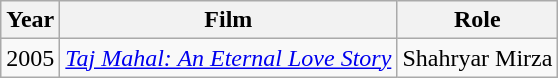<table class="wikitable">
<tr>
<th>Year</th>
<th>Film</th>
<th>Role</th>
</tr>
<tr>
<td>2005</td>
<td><em><a href='#'>Taj Mahal: An Eternal Love Story</a></em></td>
<td>Shahryar Mirza</td>
</tr>
</table>
